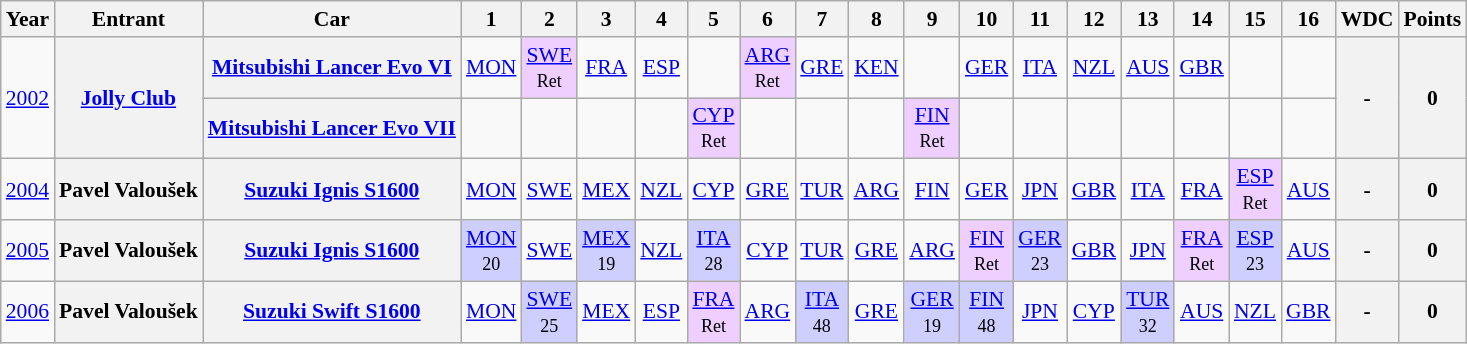<table class="wikitable" border="1" style="text-align:center; font-size:90%;">
<tr>
<th>Year</th>
<th>Entrant</th>
<th>Car</th>
<th>1</th>
<th>2</th>
<th>3</th>
<th>4</th>
<th>5</th>
<th>6</th>
<th>7</th>
<th>8</th>
<th>9</th>
<th>10</th>
<th>11</th>
<th>12</th>
<th>13</th>
<th>14</th>
<th>15</th>
<th>16</th>
<th>WDC</th>
<th>Points</th>
</tr>
<tr>
<td rowspan="2"><a href='#'>2002</a></td>
<th rowspan="2"><a href='#'>Jolly Club</a></th>
<th><a href='#'>Mitsubishi Lancer Evo VI</a></th>
<td><a href='#'>MON</a></td>
<td style="background:#EFCFFF;"><a href='#'>SWE</a><br><small>Ret</small></td>
<td><a href='#'>FRA</a></td>
<td><a href='#'>ESP</a></td>
<td></td>
<td style="background:#EFCFFF;"><a href='#'>ARG</a><br><small>Ret</small></td>
<td><a href='#'>GRE</a></td>
<td><a href='#'>KEN</a></td>
<td></td>
<td><a href='#'>GER</a></td>
<td><a href='#'>ITA</a></td>
<td><a href='#'>NZL</a></td>
<td><a href='#'>AUS</a></td>
<td><a href='#'>GBR</a></td>
<td></td>
<td></td>
<th rowspan="2">-</th>
<th rowspan="2">0</th>
</tr>
<tr>
<th><a href='#'>Mitsubishi Lancer Evo VII</a></th>
<td></td>
<td></td>
<td></td>
<td></td>
<td style="background:#EFCFFF;"><a href='#'>CYP</a><br><small>Ret</small></td>
<td></td>
<td></td>
<td></td>
<td style="background:#EFCFFF;"><a href='#'>FIN</a><br><small>Ret</small></td>
<td></td>
<td></td>
<td></td>
<td></td>
<td></td>
<td></td>
<td></td>
</tr>
<tr>
<td><a href='#'>2004</a></td>
<th>Pavel Valoušek</th>
<th><a href='#'>Suzuki Ignis S1600</a></th>
<td><a href='#'>MON</a></td>
<td><a href='#'>SWE</a></td>
<td><a href='#'>MEX</a></td>
<td><a href='#'>NZL</a></td>
<td><a href='#'>CYP</a></td>
<td><a href='#'>GRE</a></td>
<td><a href='#'>TUR</a></td>
<td><a href='#'>ARG</a></td>
<td><a href='#'>FIN</a></td>
<td><a href='#'>GER</a></td>
<td><a href='#'>JPN</a></td>
<td><a href='#'>GBR</a></td>
<td><a href='#'>ITA</a></td>
<td><a href='#'>FRA</a></td>
<td style="background:#EFCFFF;"><a href='#'>ESP</a><br><small>Ret</small></td>
<td><a href='#'>AUS</a></td>
<th>-</th>
<th>0</th>
</tr>
<tr>
<td><a href='#'>2005</a></td>
<th>Pavel Valoušek</th>
<th><a href='#'>Suzuki Ignis S1600</a></th>
<td style="background:#CFCFFF;"><a href='#'>MON</a><br><small>20</small></td>
<td><a href='#'>SWE</a></td>
<td style="background:#CFCFFF;"><a href='#'>MEX</a><br><small>19</small></td>
<td><a href='#'>NZL</a></td>
<td style="background:#CFCFFF;"><a href='#'>ITA</a><br><small>28</small></td>
<td><a href='#'>CYP</a></td>
<td><a href='#'>TUR</a></td>
<td><a href='#'>GRE</a></td>
<td><a href='#'>ARG</a></td>
<td style="background:#EFCFFF;"><a href='#'>FIN</a><br><small>Ret</small></td>
<td style="background:#CFCFFF;"><a href='#'>GER</a><br><small>23</small></td>
<td><a href='#'>GBR</a></td>
<td><a href='#'>JPN</a></td>
<td style="background:#EFCFFF;"><a href='#'>FRA</a><br><small>Ret</small></td>
<td style="background:#CFCFFF;"><a href='#'>ESP</a><br><small>23</small></td>
<td><a href='#'>AUS</a></td>
<th>-</th>
<th>0</th>
</tr>
<tr>
<td><a href='#'>2006</a></td>
<th>Pavel Valoušek</th>
<th><a href='#'>Suzuki Swift S1600</a></th>
<td><a href='#'>MON</a></td>
<td style="background:#CFCFFF;"><a href='#'>SWE</a><br><small>25</small></td>
<td><a href='#'>MEX</a></td>
<td><a href='#'>ESP</a></td>
<td style="background:#EFCFFF;"><a href='#'>FRA</a><br><small>Ret</small></td>
<td><a href='#'>ARG</a></td>
<td style="background:#CFCFFF;"><a href='#'>ITA</a><br><small>48</small></td>
<td><a href='#'>GRE</a></td>
<td style="background:#CFCFFF;"><a href='#'>GER</a><br><small>19</small></td>
<td style="background:#CFCFFF;"><a href='#'>FIN</a><br><small>48</small></td>
<td><a href='#'>JPN</a></td>
<td><a href='#'>CYP</a></td>
<td style="background:#CFCFFF;"><a href='#'>TUR</a><br><small>32</small></td>
<td><a href='#'>AUS</a></td>
<td><a href='#'>NZL</a></td>
<td><a href='#'>GBR</a></td>
<th>-</th>
<th>0</th>
</tr>
</table>
